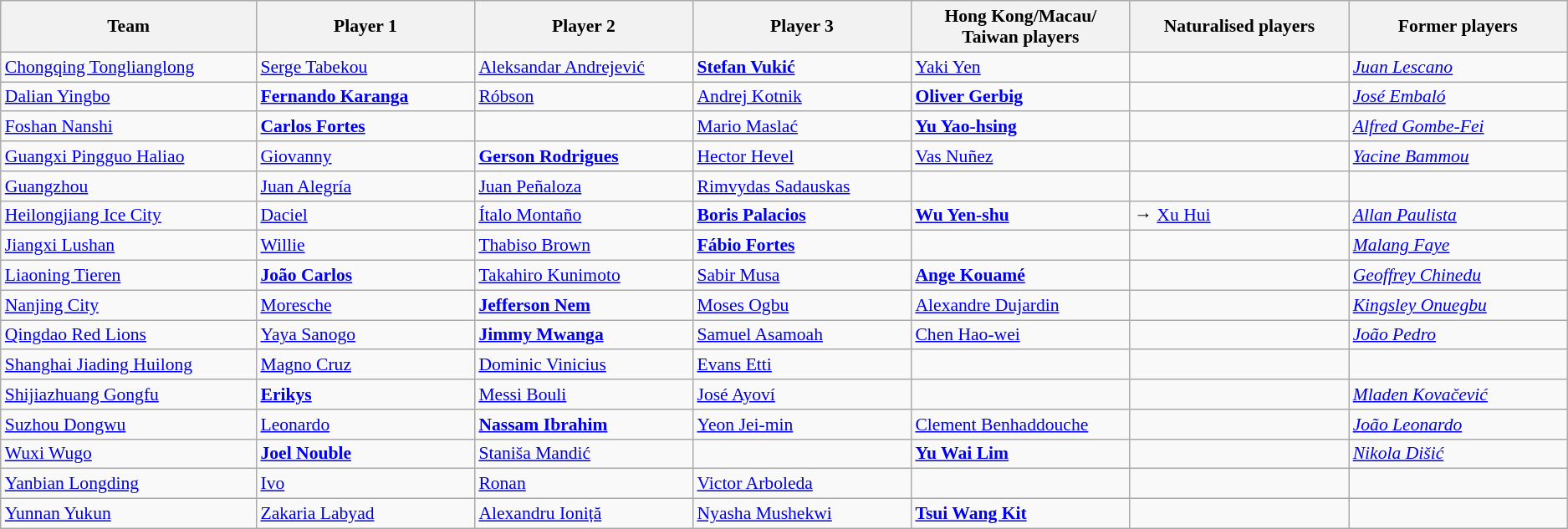<table class="wikitable" style="font-size:90%;">
<tr>
<th width="200">Team</th>
<th width="170">Player 1</th>
<th width="170">Player 2</th>
<th width="170">Player 3</th>
<th width="170">Hong Kong/Macau/<br>Taiwan players</th>
<th width="170">Naturalised players</th>
<th width="170">Former players</th>
</tr>
<tr>
<td><a href='#'>Chongqing Tonglianglong</a></td>
<td> <a href='#'>Serge Tabekou</a></td>
<td> <a href='#'>Aleksandar Andrejević</a></td>
<td> <strong><a href='#'>Stefan Vukić</a></strong></td>
<td> <a href='#'>Yaki Yen</a></td>
<td></td>
<td> <em><a href='#'>Juan Lescano</a></em></td>
</tr>
<tr>
<td><a href='#'>Dalian Yingbo</a></td>
<td> <strong><a href='#'>Fernando Karanga</a></strong></td>
<td> <a href='#'>Róbson</a></td>
<td> <a href='#'>Andrej Kotnik</a></td>
<td> <strong><a href='#'>Oliver Gerbig</a></strong></td>
<td></td>
<td> <em><a href='#'>José Embaló</a></em></td>
</tr>
<tr>
<td><a href='#'>Foshan Nanshi</a></td>
<td> <strong><a href='#'>Carlos Fortes</a></strong></td>
<td> </td>
<td> <a href='#'>Mario Maslać</a></td>
<td> <strong><a href='#'>Yu Yao-hsing</a></strong></td>
<td></td>
<td> <em><a href='#'>Alfred Gombe-Fei</a></em></td>
</tr>
<tr>
<td><a href='#'>Guangxi Pingguo Haliao</a></td>
<td> <a href='#'>Giovanny</a></td>
<td> <strong><a href='#'>Gerson Rodrigues</a></strong></td>
<td> <a href='#'>Hector Hevel</a></td>
<td> <a href='#'>Vas Nuñez</a></td>
<td></td>
<td> <em><a href='#'>Yacine Bammou</a></em></td>
</tr>
<tr>
<td><a href='#'>Guangzhou</a></td>
<td> <a href='#'>Juan Alegría</a></td>
<td> <a href='#'>Juan Peñaloza</a></td>
<td> <a href='#'>Rimvydas Sadauskas</a></td>
<td></td>
<td></td>
<td></td>
</tr>
<tr>
<td><a href='#'>Heilongjiang Ice City</a></td>
<td> <a href='#'>Daciel</a></td>
<td> <a href='#'>Ítalo Montaño</a></td>
<td> <strong><a href='#'>Boris Palacios</a></strong></td>
<td> <strong><a href='#'>Wu Yen-shu</a></strong></td>
<td>→ <a href='#'>Xu Hui</a></td>
<td> <em><a href='#'>Allan Paulista</a></em></td>
</tr>
<tr>
<td><a href='#'>Jiangxi Lushan</a></td>
<td> <a href='#'>Willie</a></td>
<td> <a href='#'>Thabiso Brown</a></td>
<td> <strong><a href='#'>Fábio Fortes</a></strong></td>
<td></td>
<td></td>
<td> <em><a href='#'>Malang Faye</a></em></td>
</tr>
<tr>
<td><a href='#'>Liaoning Tieren</a></td>
<td> <strong><a href='#'>João Carlos</a></strong></td>
<td> <a href='#'>Takahiro Kunimoto</a></td>
<td> <a href='#'>Sabir Musa</a></td>
<td> <strong><a href='#'>Ange Kouamé</a></strong></td>
<td></td>
<td> <em><a href='#'>Geoffrey Chinedu</a></em></td>
</tr>
<tr>
<td><a href='#'>Nanjing City</a></td>
<td> <a href='#'>Moresche</a></td>
<td> <strong><a href='#'>Jefferson Nem</a></strong></td>
<td> <a href='#'>Moses Ogbu</a></td>
<td> <a href='#'>Alexandre Dujardin</a></td>
<td></td>
<td> <em><a href='#'>Kingsley Onuegbu</a></em></td>
</tr>
<tr>
<td><a href='#'>Qingdao Red Lions</a></td>
<td> <a href='#'>Yaya Sanogo</a></td>
<td> <strong><a href='#'>Jimmy Mwanga</a></strong></td>
<td> <a href='#'>Samuel Asamoah</a></td>
<td> <a href='#'>Chen Hao-wei</a></td>
<td></td>
<td> <em><a href='#'>João Pedro</a></em></td>
</tr>
<tr>
<td><a href='#'>Shanghai Jiading Huilong</a></td>
<td> <a href='#'>Magno Cruz</a></td>
<td> <a href='#'>Dominic Vinicius</a></td>
<td> <a href='#'>Evans Etti</a></td>
<td></td>
<td></td>
<td></td>
</tr>
<tr>
<td><a href='#'>Shijiazhuang Gongfu</a></td>
<td> <strong><a href='#'>Erikys</a></strong></td>
<td> <a href='#'>Messi Bouli</a></td>
<td> <a href='#'>José Ayoví</a></td>
<td></td>
<td></td>
<td> <em><a href='#'>Mladen Kovačević</a></em></td>
</tr>
<tr>
<td><a href='#'>Suzhou Dongwu</a></td>
<td> <a href='#'>Leonardo</a></td>
<td> <strong><a href='#'>Nassam Ibrahim</a></strong></td>
<td> <a href='#'>Yeon Jei-min</a></td>
<td> <a href='#'>Clement Benhaddouche</a></td>
<td></td>
<td> <em><a href='#'>João Leonardo</a></em></td>
</tr>
<tr>
<td><a href='#'>Wuxi Wugo</a></td>
<td> <strong><a href='#'>Joel Nouble</a></strong></td>
<td> <a href='#'>Staniša Mandić</a></td>
<td></td>
<td> <strong><a href='#'>Yu Wai Lim</a></strong></td>
<td></td>
<td> <em><a href='#'>Nikola Dišić</a></em> <br>  <em></em></td>
</tr>
<tr>
<td><a href='#'>Yanbian Longding</a></td>
<td> <a href='#'>Ivo</a></td>
<td> <a href='#'>Ronan</a></td>
<td> <a href='#'>Victor Arboleda</a></td>
<td></td>
<td></td>
<td></td>
</tr>
<tr>
<td><a href='#'>Yunnan Yukun</a></td>
<td> <a href='#'>Zakaria Labyad</a></td>
<td> <a href='#'>Alexandru Ioniță</a></td>
<td> <a href='#'>Nyasha Mushekwi</a></td>
<td> <strong><a href='#'>Tsui Wang Kit</a></strong></td>
<td></td>
<td></td>
</tr>
</table>
